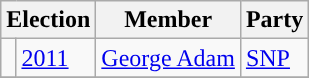<table class="wikitable">
<tr>
<th colspan="2">Election</th>
<th>Member</th>
<th>Party</th>
</tr>
<tr>
<td style="background-color: "></td>
<td><a href='#'>2011</a></td>
<td><a href='#'>George Adam</a></td>
<td><a href='#'>SNP</a></td>
</tr>
<tr>
</tr>
</table>
